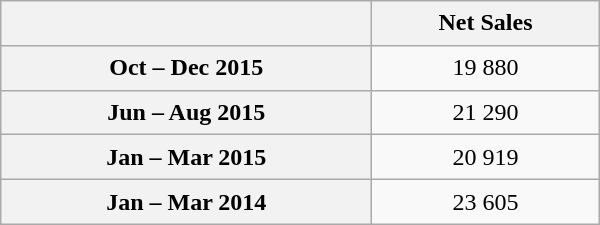<table class="wikitable sortable" style="text-align:center; width:400px; height:150px;">
<tr>
<th></th>
<th>Net Sales</th>
</tr>
<tr>
<th scope="row">Oct – Dec 2015</th>
<td>19 880</td>
</tr>
<tr>
<th scope="row">Jun – Aug 2015</th>
<td>21 290</td>
</tr>
<tr>
<th scope="row">Jan – Mar 2015</th>
<td>20 919</td>
</tr>
<tr>
<th scope="row">Jan – Mar 2014</th>
<td>23 605</td>
</tr>
</table>
